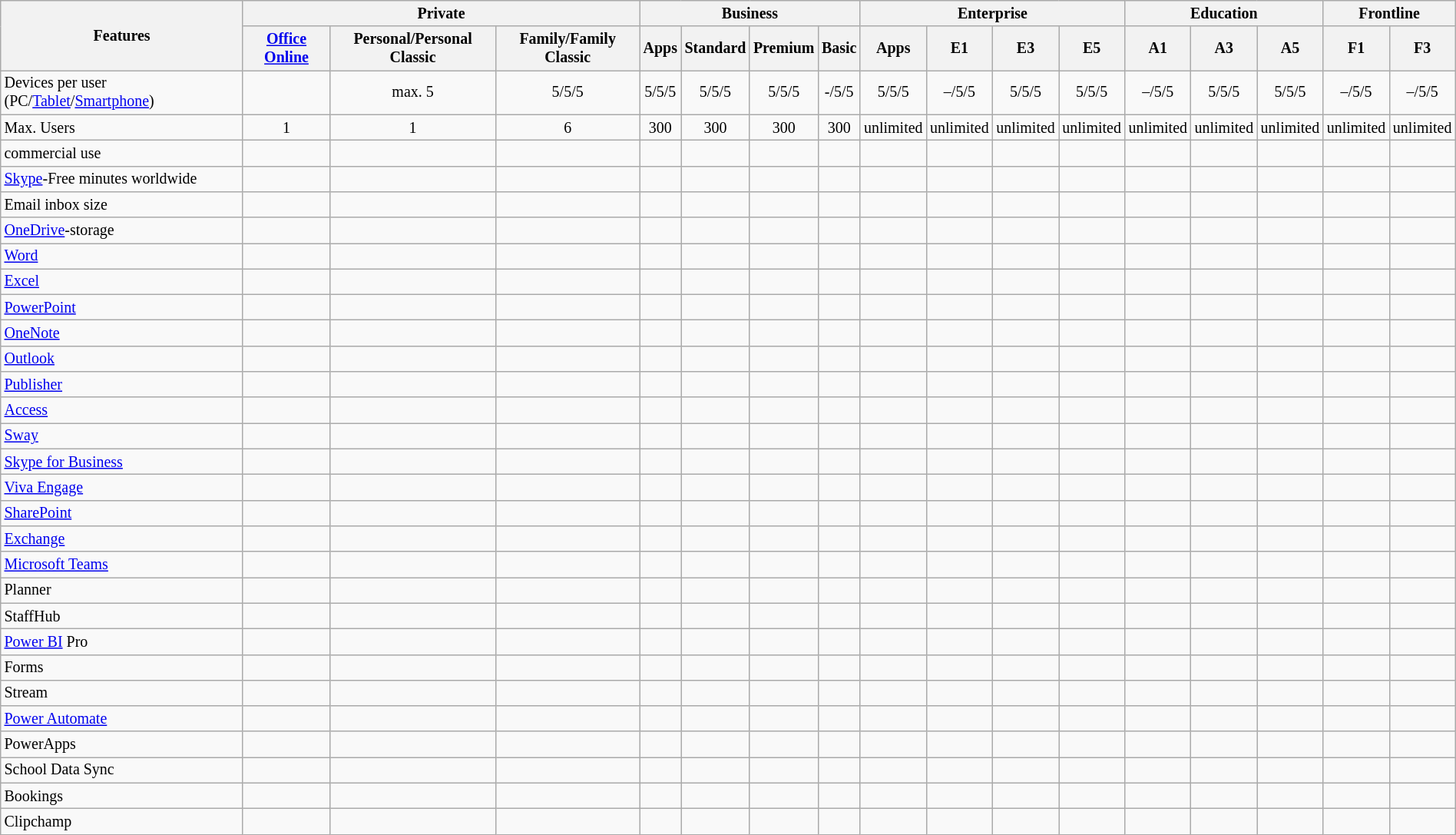<table class="wikitable" style="margin:auto; font-size:smaller; text-align:center;">
<tr>
<th rowspan="2">Features</th>
<th colspan="3">Private</th>
<th colspan="4">Business</th>
<th colspan="4">Enterprise</th>
<th colspan="3">Education</th>
<th colspan="2">Frontline</th>
</tr>
<tr>
<th><a href='#'>Office Online</a></th>
<th>Personal/Personal Classic</th>
<th>Family/Family Classic</th>
<th>Apps</th>
<th>Standard</th>
<th>Premium</th>
<th>Basic</th>
<th>Apps</th>
<th>E1</th>
<th>E3</th>
<th>E5</th>
<th>A1</th>
<th>A3</th>
<th>A5</th>
<th>F1</th>
<th>F3</th>
</tr>
<tr>
<td style="text-align:left">Devices per user (PC/<a href='#'>Tablet</a>/<a href='#'>Smartphone</a>)</td>
<td></td>
<td>max. 5</td>
<td>5/5/5</td>
<td>5/5/5</td>
<td>5/5/5</td>
<td>5/5/5</td>
<td>-/5/5</td>
<td>5/5/5</td>
<td>–/5/5</td>
<td>5/5/5</td>
<td>5/5/5</td>
<td>–/5/5</td>
<td>5/5/5</td>
<td>5/5/5</td>
<td>–/5/5</td>
<td>–/5/5</td>
</tr>
<tr>
<td style="text-align:left">Max. Users</td>
<td>1</td>
<td>1</td>
<td>6</td>
<td>300</td>
<td>300</td>
<td>300</td>
<td>300</td>
<td>unlimited</td>
<td>unlimited</td>
<td>unlimited</td>
<td>unlimited</td>
<td>unlimited</td>
<td>unlimited</td>
<td>unlimited</td>
<td>unlimited</td>
<td>unlimited</td>
</tr>
<tr>
<td style="text-align:left">commercial use</td>
<td></td>
<td></td>
<td></td>
<td></td>
<td></td>
<td></td>
<td></td>
<td></td>
<td></td>
<td></td>
<td></td>
<td></td>
<td></td>
<td></td>
<td></td>
<td></td>
</tr>
<tr>
<td style="text-align:left"><a href='#'>Skype</a>-Free minutes worldwide</td>
<td></td>
<td></td>
<td></td>
<td></td>
<td></td>
<td></td>
<td></td>
<td></td>
<td></td>
<td></td>
<td></td>
<td></td>
<td></td>
<td></td>
<td></td>
<td></td>
</tr>
<tr>
<td style="text-align:left">Email inbox size</td>
<td></td>
<td></td>
<td></td>
<td></td>
<td></td>
<td></td>
<td></td>
<td></td>
<td></td>
<td></td>
<td></td>
<td></td>
<td></td>
<td></td>
<td></td>
<td></td>
</tr>
<tr>
<td style="text-align:left"><a href='#'>OneDrive</a>-storage</td>
<td></td>
<td></td>
<td></td>
<td></td>
<td></td>
<td></td>
<td></td>
<td></td>
<td></td>
<td></td>
<td></td>
<td></td>
<td></td>
<td></td>
<td></td>
<td></td>
</tr>
<tr>
<td style="text-align:left"><a href='#'>Word</a></td>
<td></td>
<td></td>
<td></td>
<td></td>
<td></td>
<td></td>
<td></td>
<td></td>
<td></td>
<td></td>
<td></td>
<td></td>
<td></td>
<td></td>
<td></td>
<td></td>
</tr>
<tr>
<td style="text-align:left"><a href='#'>Excel</a></td>
<td></td>
<td></td>
<td></td>
<td></td>
<td></td>
<td></td>
<td></td>
<td></td>
<td></td>
<td></td>
<td></td>
<td></td>
<td></td>
<td></td>
<td></td>
<td></td>
</tr>
<tr>
<td style="text-align:left"><a href='#'>PowerPoint</a></td>
<td></td>
<td></td>
<td></td>
<td></td>
<td></td>
<td></td>
<td></td>
<td></td>
<td></td>
<td></td>
<td></td>
<td></td>
<td></td>
<td></td>
<td></td>
<td></td>
</tr>
<tr>
<td style="text-align:left"><a href='#'>OneNote</a></td>
<td></td>
<td></td>
<td></td>
<td></td>
<td></td>
<td></td>
<td></td>
<td></td>
<td></td>
<td></td>
<td></td>
<td></td>
<td></td>
<td></td>
<td></td>
<td></td>
</tr>
<tr>
<td style="text-align:left"><a href='#'>Outlook</a></td>
<td></td>
<td></td>
<td></td>
<td></td>
<td></td>
<td></td>
<td></td>
<td></td>
<td></td>
<td></td>
<td></td>
<td></td>
<td></td>
<td></td>
<td></td>
<td></td>
</tr>
<tr>
<td style="text-align:left"><a href='#'>Publisher</a></td>
<td></td>
<td></td>
<td></td>
<td></td>
<td></td>
<td></td>
<td></td>
<td></td>
<td></td>
<td></td>
<td></td>
<td></td>
<td></td>
<td></td>
<td></td>
<td></td>
</tr>
<tr>
<td style="text-align:left"><a href='#'>Access</a></td>
<td></td>
<td></td>
<td></td>
<td></td>
<td></td>
<td></td>
<td></td>
<td></td>
<td></td>
<td></td>
<td></td>
<td></td>
<td></td>
<td></td>
<td></td>
<td></td>
</tr>
<tr>
<td style="text-align:left"><a href='#'>Sway</a></td>
<td></td>
<td></td>
<td></td>
<td></td>
<td></td>
<td></td>
<td></td>
<td></td>
<td></td>
<td></td>
<td></td>
<td></td>
<td></td>
<td></td>
<td></td>
<td></td>
</tr>
<tr>
<td style="text-align:left"><a href='#'>Skype for Business</a></td>
<td></td>
<td></td>
<td></td>
<td></td>
<td></td>
<td></td>
<td></td>
<td></td>
<td></td>
<td></td>
<td></td>
<td></td>
<td></td>
<td></td>
<td></td>
<td></td>
</tr>
<tr>
<td style="text-align:left"><a href='#'>Viva Engage</a></td>
<td></td>
<td></td>
<td></td>
<td></td>
<td></td>
<td></td>
<td></td>
<td></td>
<td></td>
<td></td>
<td></td>
<td></td>
<td></td>
<td></td>
<td></td>
<td></td>
</tr>
<tr>
<td style="text-align:left"><a href='#'>SharePoint</a></td>
<td></td>
<td></td>
<td></td>
<td></td>
<td></td>
<td></td>
<td></td>
<td></td>
<td></td>
<td></td>
<td></td>
<td></td>
<td></td>
<td></td>
<td></td>
<td></td>
</tr>
<tr>
<td style="text-align:left"><a href='#'>Exchange</a></td>
<td></td>
<td></td>
<td></td>
<td></td>
<td></td>
<td></td>
<td></td>
<td></td>
<td></td>
<td></td>
<td></td>
<td></td>
<td></td>
<td></td>
<td></td>
<td></td>
</tr>
<tr>
<td style="text-align:left"><a href='#'>Microsoft Teams</a></td>
<td></td>
<td></td>
<td></td>
<td></td>
<td></td>
<td></td>
<td></td>
<td></td>
<td></td>
<td></td>
<td></td>
<td></td>
<td></td>
<td></td>
<td></td>
<td></td>
</tr>
<tr>
<td style="text-align:left">Planner</td>
<td></td>
<td></td>
<td></td>
<td></td>
<td></td>
<td></td>
<td></td>
<td></td>
<td></td>
<td></td>
<td></td>
<td></td>
<td></td>
<td></td>
<td></td>
<td></td>
</tr>
<tr>
<td style="text-align:left">StaffHub</td>
<td></td>
<td></td>
<td></td>
<td></td>
<td></td>
<td></td>
<td></td>
<td></td>
<td></td>
<td></td>
<td></td>
<td></td>
<td></td>
<td></td>
<td></td>
<td></td>
</tr>
<tr>
<td style="text-align:left"><a href='#'>Power BI</a> Pro</td>
<td></td>
<td></td>
<td></td>
<td></td>
<td></td>
<td></td>
<td></td>
<td></td>
<td></td>
<td></td>
<td></td>
<td></td>
<td></td>
<td></td>
<td></td>
<td></td>
</tr>
<tr>
<td style="text-align:left">Forms</td>
<td></td>
<td></td>
<td></td>
<td></td>
<td></td>
<td></td>
<td></td>
<td></td>
<td></td>
<td></td>
<td></td>
<td></td>
<td></td>
<td></td>
<td></td>
<td></td>
</tr>
<tr>
<td style="text-align:left">Stream</td>
<td></td>
<td></td>
<td></td>
<td></td>
<td></td>
<td></td>
<td></td>
<td></td>
<td></td>
<td></td>
<td></td>
<td></td>
<td></td>
<td></td>
<td></td>
<td></td>
</tr>
<tr>
<td style="text-align:left"><a href='#'>Power Automate</a></td>
<td></td>
<td></td>
<td></td>
<td></td>
<td></td>
<td></td>
<td></td>
<td></td>
<td></td>
<td></td>
<td></td>
<td></td>
<td></td>
<td></td>
<td></td>
<td></td>
</tr>
<tr>
<td style="text-align:left">PowerApps</td>
<td></td>
<td></td>
<td></td>
<td></td>
<td></td>
<td></td>
<td></td>
<td></td>
<td></td>
<td></td>
<td></td>
<td></td>
<td></td>
<td></td>
<td></td>
<td></td>
</tr>
<tr>
<td style="text-align:left">School Data Sync</td>
<td></td>
<td></td>
<td></td>
<td></td>
<td></td>
<td></td>
<td></td>
<td></td>
<td></td>
<td></td>
<td></td>
<td></td>
<td></td>
<td></td>
<td></td>
<td></td>
</tr>
<tr>
<td style="text-align:left">Bookings</td>
<td></td>
<td></td>
<td></td>
<td></td>
<td></td>
<td></td>
<td></td>
<td></td>
<td></td>
<td></td>
<td></td>
<td></td>
<td></td>
<td></td>
<td></td>
<td></td>
</tr>
<tr>
<td style="text-align:left">Clipchamp</td>
<td></td>
<td></td>
<td></td>
<td></td>
<td></td>
<td></td>
<td></td>
<td></td>
<td></td>
<td></td>
<td></td>
<td></td>
<td></td>
<td></td>
<td></td>
<td></td>
</tr>
</table>
